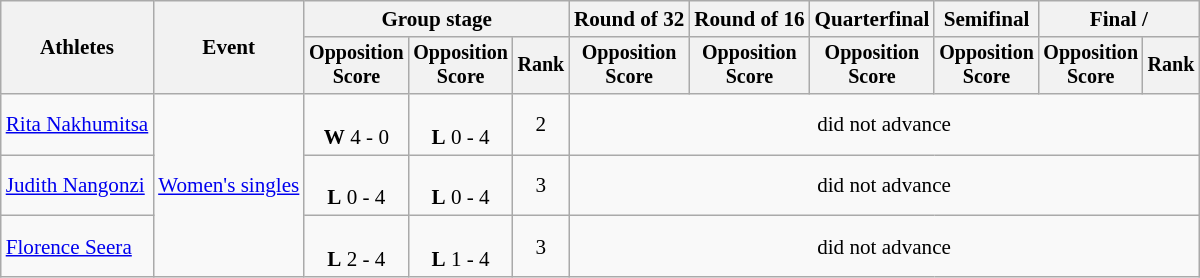<table class=wikitable style=font-size:88%;text-align:center>
<tr>
<th rowspan=2>Athletes</th>
<th rowspan=2>Event</th>
<th colspan=3>Group stage</th>
<th>Round of 32</th>
<th>Round of 16</th>
<th>Quarterfinal</th>
<th>Semifinal</th>
<th colspan=2>Final / </th>
</tr>
<tr style=font-size:95%>
<th>Opposition<br>Score</th>
<th>Opposition<br>Score</th>
<th>Rank</th>
<th>Opposition<br>Score</th>
<th>Opposition<br>Score</th>
<th>Opposition<br>Score</th>
<th>Opposition<br>Score</th>
<th>Opposition<br>Score</th>
<th>Rank</th>
</tr>
<tr>
<td align=left><a href='#'>Rita Nakhumitsa</a></td>
<td align=left rowspan=3><a href='#'>Women's singles</a></td>
<td><br><strong>W</strong> 4 - 0</td>
<td><br><strong>L</strong> 0 - 4</td>
<td>2</td>
<td colspan=6>did not advance</td>
</tr>
<tr>
<td align=left><a href='#'>Judith Nangonzi</a></td>
<td><br><strong>L</strong> 0 - 4</td>
<td><br><strong>L</strong> 0 - 4</td>
<td>3</td>
<td colspan=6>did not advance</td>
</tr>
<tr>
<td align=left><a href='#'>Florence Seera</a></td>
<td><br><strong>L</strong> 2 - 4</td>
<td><br><strong>L</strong> 1 - 4</td>
<td>3</td>
<td colspan=6>did not advance</td>
</tr>
</table>
